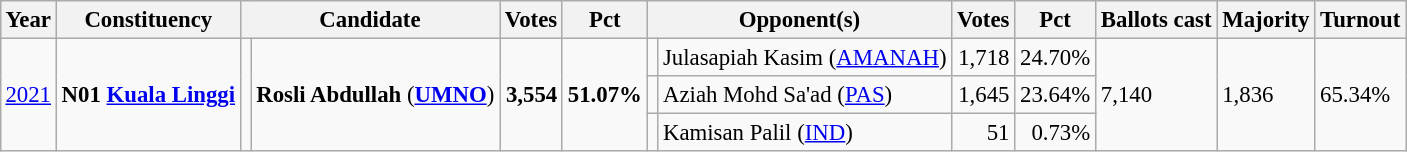<table class="wikitable" style="margin:0.5em ; font-size:95%">
<tr>
<th>Year</th>
<th>Constituency</th>
<th colspan=2>Candidate</th>
<th>Votes</th>
<th>Pct</th>
<th colspan=2>Opponent(s)</th>
<th>Votes</th>
<th>Pct</th>
<th>Ballots cast</th>
<th>Majority</th>
<th>Turnout</th>
</tr>
<tr>
<td rowspan=3><a href='#'>2021</a></td>
<td rowspan=3><strong>N01 <a href='#'>Kuala Linggi</a></strong></td>
<td rowspan=3 ></td>
<td rowspan=3><strong>Rosli Abdullah</strong> (<a href='#'><strong>UMNO</strong></a>)</td>
<td rowspan=3 align=right><strong>3,554</strong></td>
<td rowspan=3><strong>51.07%</strong></td>
<td></td>
<td>Julasapiah Kasim (<a href='#'>AMANAH</a>)</td>
<td align=right>1,718</td>
<td>24.70%</td>
<td rowspan=3>7,140</td>
<td rowspan=3>1,836</td>
<td rowspan=3>65.34%</td>
</tr>
<tr>
<td bgcolor=></td>
<td>Aziah Mohd Sa'ad (<a href='#'>PAS</a>)</td>
<td align=right>1,645</td>
<td>23.64%</td>
</tr>
<tr>
<td></td>
<td>Kamisan Palil (<a href='#'>IND</a>)</td>
<td align=right>51</td>
<td align=right>0.73%</td>
</tr>
</table>
